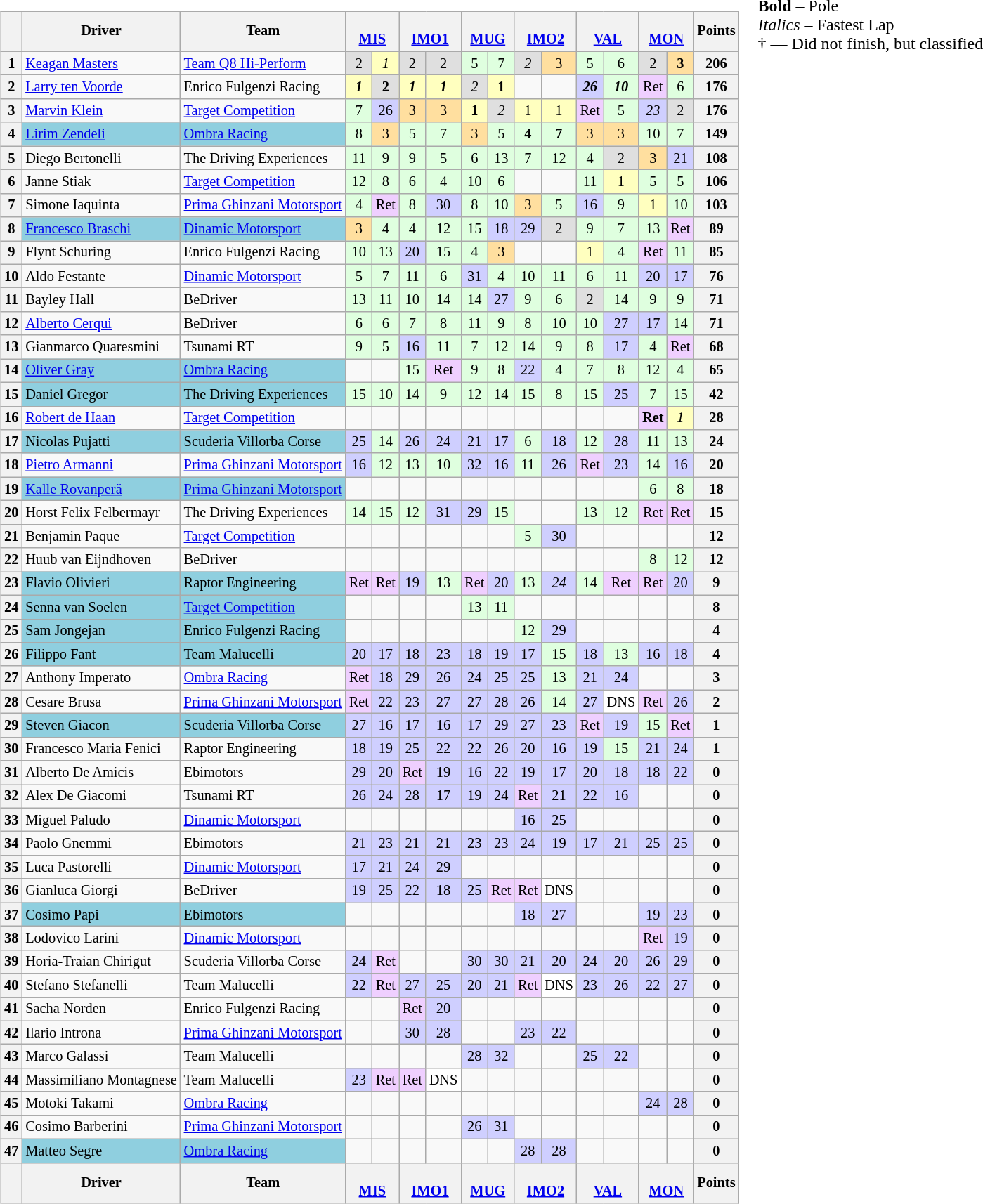<table>
<tr>
<td><br><table class="wikitable" style="font-size:85%; text-align:center">
<tr>
<th></th>
<th>Driver</th>
<th>Team</th>
<th colspan="2"><br><a href='#'>MIS</a></th>
<th colspan="2"><br><a href='#'>IMO1</a></th>
<th colspan="2"><br><a href='#'>MUG</a></th>
<th colspan="2"><br><a href='#'>IMO2</a></th>
<th colspan="2"><br><a href='#'>VAL</a></th>
<th colspan="2"><br><a href='#'>MON</a></th>
<th>Points</th>
</tr>
<tr>
<th>1</th>
<td align="left"> <a href='#'>Keagan Masters</a></td>
<td align="left"> <a href='#'>Team Q8 Hi-Perform</a></td>
<td style="background:#dfdfdf;">2</td>
<td style="background:#ffffbf;"><em>1</em></td>
<td style="background:#dfdfdf;">2</td>
<td style="background:#dfdfdf;">2</td>
<td style="background:#dfffdf;">5</td>
<td style="background:#dfffdf;">7</td>
<td style="background:#dfdfdf;"><em>2</em></td>
<td style="background:#ffdf9f;">3</td>
<td style="background:#dfffdf;">5</td>
<td style="background:#dfffdf;">6</td>
<td style="background:#dfdfdf;">2</td>
<td style="background:#ffdf9f;"><strong>3</strong></td>
<th>206</th>
</tr>
<tr>
<th>2</th>
<td align="left"> <a href='#'>Larry ten Voorde</a></td>
<td align="left"> Enrico Fulgenzi Racing</td>
<td style="background:#ffffbf;"><strong><em>1</em></strong></td>
<td style="background:#dfdfdf;"><strong>2</strong></td>
<td style="background:#ffffbf;"><strong><em>1</em></strong></td>
<td style="background:#ffffbf;"><strong><em>1</em></strong></td>
<td style="background:#dfdfdf;"><em>2</em></td>
<td style="background:#ffffbf;"><strong>1</strong></td>
<td></td>
<td></td>
<td style="background:#cfcfff;"><strong><em>26</em></strong></td>
<td style="background:#dfffdf;"><strong><em>10</em></strong></td>
<td style="background:#efcfff;">Ret</td>
<td style="background:#dfffdf;">6</td>
<th>176</th>
</tr>
<tr>
<th>3</th>
<td align="left"> <a href='#'>Marvin Klein</a></td>
<td align="left"> <a href='#'>Target Competition</a></td>
<td style="background:#dfffdf;">7</td>
<td style="background:#cfcfff;">26</td>
<td style="background:#ffdf9f;">3</td>
<td style="background:#ffdf9f;">3</td>
<td style="background:#ffffbf;"><strong>1</strong></td>
<td style="background:#dfdfdf;"><em>2</em></td>
<td style="background:#ffffbf;">1</td>
<td style="background:#ffffbf;">1</td>
<td style="background:#efcfff;">Ret</td>
<td style="background:#dfffdf;">5</td>
<td style="background:#cfcfff;"><em>23</em></td>
<td style="background:#dfdfdf;">2</td>
<th>176</th>
</tr>
<tr>
<th>4</th>
<td style="text-align:left; background:#8FCFDF"> <a href='#'>Lirim Zendeli</a></td>
<td style="text-align:left; background:#8FCFDF"> <a href='#'>Ombra Racing</a></td>
<td style="background:#dfffdf;">8</td>
<td style="background:#ffdf9f;">3</td>
<td style="background:#dfffdf;">5</td>
<td style="background:#dfffdf;">7</td>
<td style="background:#ffdf9f;">3</td>
<td style="background:#dfffdf;">5</td>
<td style="background:#dfffdf;"><strong>4</strong></td>
<td style="background:#dfffdf;"><strong>7</strong></td>
<td style="background:#ffdf9f;">3</td>
<td style="background:#ffdf9f;">3</td>
<td style="background:#dfffdf;">10</td>
<td style="background:#dfffdf;">7</td>
<th>149</th>
</tr>
<tr>
<th>5</th>
<td align="left"> Diego Bertonelli</td>
<td align="left"> The Driving Experiences</td>
<td style="background:#dfffdf;">11</td>
<td style="background:#dfffdf;">9</td>
<td style="background:#dfffdf;">9</td>
<td style="background:#dfffdf;">5</td>
<td style="background:#dfffdf;">6</td>
<td style="background:#dfffdf;">13</td>
<td style="background:#dfffdf;">7</td>
<td style="background:#dfffdf;">12</td>
<td style="background:#dfffdf;">4</td>
<td style="background:#dfdfdf;">2</td>
<td style="background:#ffdf9f;">3</td>
<td style="background:#cfcfff;">21</td>
<th>108</th>
</tr>
<tr>
<th>6</th>
<td align="left"> Janne Stiak</td>
<td align="left"> <a href='#'>Target Competition</a></td>
<td style="background:#dfffdf;">12</td>
<td style="background:#dfffdf;">8</td>
<td style="background:#dfffdf;">6</td>
<td style="background:#dfffdf;">4</td>
<td style="background:#dfffdf;">10</td>
<td style="background:#dfffdf;">6</td>
<td></td>
<td></td>
<td style="background:#dfffdf;">11</td>
<td style="background:#ffffbf;">1</td>
<td style="background:#dfffdf;">5</td>
<td style="background:#dfffdf;">5</td>
<th>106</th>
</tr>
<tr>
<th>7</th>
<td align="left"> Simone Iaquinta</td>
<td align="left" nowrap> <a href='#'>Prima Ghinzani Motorsport</a></td>
<td style="background:#dfffdf;">4</td>
<td style="background:#efcfff;">Ret</td>
<td style="background:#dfffdf;">8</td>
<td style="background:#cfcfff;">30</td>
<td style="background:#dfffdf;">8</td>
<td style="background:#dfffdf;">10</td>
<td style="background:#ffdf9f;">3</td>
<td style="background:#dfffdf;">5</td>
<td style="background:#cfcfff;">16</td>
<td style="background:#dfffdf;">9</td>
<td style="background:#ffffbf;">1</td>
<td style="background:#dfffdf;">10</td>
<th>103</th>
</tr>
<tr>
<th>8</th>
<td style="text-align:left; background:#8FCFDF"> <a href='#'>Francesco Braschi</a></td>
<td style="text-align:left; background:#8FCFDF"> <a href='#'>Dinamic Motorsport</a></td>
<td style="background:#ffdf9f;">3</td>
<td style="background:#dfffdf;">4</td>
<td style="background:#dfffdf;">4</td>
<td style="background:#dfffdf;">12</td>
<td style="background:#dfffdf;">15</td>
<td style="background:#cfcfff;">18</td>
<td style="background:#cfcfff;">29</td>
<td style="background:#dfdfdf;">2</td>
<td style="background:#dfffdf;">9</td>
<td style="background:#dfffdf;">7</td>
<td style="background:#dfffdf;">13</td>
<td style="background:#efcfff;">Ret</td>
<th>89</th>
</tr>
<tr>
<th>9</th>
<td align="left"> Flynt Schuring</td>
<td align="left"> Enrico Fulgenzi Racing</td>
<td style="background:#dfffdf;">10</td>
<td style="background:#dfffdf;">13</td>
<td style="background:#cfcfff;">20</td>
<td style="background:#dfffdf;">15</td>
<td style="background:#dfffdf;">4</td>
<td style="background:#ffdf9f;">3</td>
<td></td>
<td></td>
<td style="background:#ffffbf;">1</td>
<td style="background:#dfffdf;">4</td>
<td style="background:#efcfff;">Ret</td>
<td style="background:#dfffdf;">11</td>
<th>85</th>
</tr>
<tr>
<th>10</th>
<td align="left"> Aldo Festante</td>
<td align="left"> <a href='#'>Dinamic Motorsport</a></td>
<td style="background:#dfffdf;">5</td>
<td style="background:#dfffdf;">7</td>
<td style="background:#dfffdf;">11</td>
<td style="background:#dfffdf;">6</td>
<td style="background:#cfcfff;">31</td>
<td style="background:#dfffdf;">4</td>
<td style="background:#dfffdf;">10</td>
<td style="background:#dfffdf;">11</td>
<td style="background:#dfffdf;">6</td>
<td style="background:#dfffdf;">11</td>
<td style="background:#cfcfff;">20</td>
<td style="background:#cfcfff;">17</td>
<th>76</th>
</tr>
<tr>
<th>11</th>
<td align="left"> Bayley Hall</td>
<td align="left"> BeDriver</td>
<td style="background:#dfffdf;">13</td>
<td style="background:#dfffdf;">11</td>
<td style="background:#dfffdf;">10</td>
<td style="background:#dfffdf;">14</td>
<td style="background:#dfffdf;">14</td>
<td style="background:#cfcfff;">27</td>
<td style="background:#dfffdf;">9</td>
<td style="background:#dfffdf;">6</td>
<td style="background:#dfdfdf;">2</td>
<td style="background:#dfffdf;">14</td>
<td style="background:#dfffdf;">9</td>
<td style="background:#dfffdf;">9</td>
<th>71</th>
</tr>
<tr>
<th>12</th>
<td align="left"> <a href='#'>Alberto Cerqui</a></td>
<td align="left"> BeDriver</td>
<td style="background:#dfffdf;">6</td>
<td style="background:#dfffdf;">6</td>
<td style="background:#dfffdf;">7</td>
<td style="background:#dfffdf;">8</td>
<td style="background:#dfffdf;">11</td>
<td style="background:#dfffdf;">9</td>
<td style="background:#dfffdf;">8</td>
<td style="background:#dfffdf;">10</td>
<td style="background:#dfffdf;">10</td>
<td style="background:#cfcfff;">27</td>
<td style="background:#cfcfff;">17</td>
<td style="background:#dfffdf;">14</td>
<th>71</th>
</tr>
<tr>
<th>13</th>
<td align="left"> Gianmarco Quaresmini</td>
<td align="left"> Tsunami RT</td>
<td style="background:#dfffdf;">9</td>
<td style="background:#dfffdf;">5</td>
<td style="background:#cfcfff;">16</td>
<td style="background:#dfffdf;">11</td>
<td style="background:#dfffdf;">7</td>
<td style="background:#dfffdf;">12</td>
<td style="background:#dfffdf;">14</td>
<td style="background:#dfffdf;">9</td>
<td style="background:#dfffdf;">8</td>
<td style="background:#cfcfff;">17</td>
<td style="background:#dfffdf;">4</td>
<td style="background:#efcfff;">Ret</td>
<th>68</th>
</tr>
<tr>
<th>14</th>
<td style="text-align:left; background:#8FCFDF"> <a href='#'>Oliver Gray</a></td>
<td style="text-align:left; background:#8FCFDF"> <a href='#'>Ombra Racing</a></td>
<td></td>
<td></td>
<td style="background:#dfffdf;">15</td>
<td style="background:#efcfff;">Ret</td>
<td style="background:#dfffdf;">9</td>
<td style="background:#dfffdf;">8</td>
<td style="background:#cfcfff;">22</td>
<td style="background:#dfffdf;">4</td>
<td style="background:#dfffdf;">7</td>
<td style="background:#dfffdf;">8</td>
<td style="background:#dfffdf;">12</td>
<td style="background:#dfffdf;">4</td>
<th>65</th>
</tr>
<tr>
<th>15</th>
<td style="text-align:left; background:#8FCFDF"> Daniel Gregor</td>
<td style="text-align:left; background:#8FCFDF"> The Driving Experiences</td>
<td style="background:#dfffdf;">15</td>
<td style="background:#dfffdf;">10</td>
<td style="background:#dfffdf;">14</td>
<td style="background:#dfffdf;">9</td>
<td style="background:#dfffdf;">12</td>
<td style="background:#dfffdf;">14</td>
<td style="background:#dfffdf;">15</td>
<td style="background:#dfffdf;">8</td>
<td style="background:#dfffdf;">15</td>
<td style="background:#cfcfff;">25</td>
<td style="background:#dfffdf;">7</td>
<td style="background:#dfffdf;">15</td>
<th>42</th>
</tr>
<tr>
<th>16</th>
<td align="left"> <a href='#'>Robert de Haan</a></td>
<td align="left"> <a href='#'>Target Competition</a></td>
<td></td>
<td></td>
<td></td>
<td></td>
<td></td>
<td></td>
<td></td>
<td></td>
<td></td>
<td></td>
<td style="background:#efcfff;"><strong>Ret</strong></td>
<td style="background:#ffffbf;"><em>1</em></td>
<th>28</th>
</tr>
<tr>
<th>17</th>
<td style="text-align:left; background:#8FCFDF"> Nicolas Pujatti</td>
<td style="text-align:left; background:#8FCFDF"> Scuderia Villorba Corse</td>
<td style="background:#cfcfff;">25</td>
<td style="background:#dfffdf;">14</td>
<td style="background:#cfcfff;">26</td>
<td style="background:#cfcfff;">24</td>
<td style="background:#cfcfff;">21</td>
<td style="background:#cfcfff;">17</td>
<td style="background:#dfffdf;">6</td>
<td style="background:#cfcfff;">18</td>
<td style="background:#dfffdf;">12</td>
<td style="background:#cfcfff;">28</td>
<td style="background:#dfffdf;">11</td>
<td style="background:#dfffdf;">13</td>
<th>24</th>
</tr>
<tr>
<th>18</th>
<td align="left"> <a href='#'>Pietro Armanni</a></td>
<td align="left"> <a href='#'>Prima Ghinzani Motorsport</a></td>
<td style="background:#cfcfff;">16</td>
<td style="background:#dfffdf;">12</td>
<td style="background:#dfffdf;">13</td>
<td style="background:#dfffdf;">10</td>
<td style="background:#cfcfff;">32</td>
<td style="background:#cfcfff;">16</td>
<td style="background:#dfffdf;">11</td>
<td style="background:#cfcfff;">26</td>
<td style="background:#efcfff;">Ret</td>
<td style="background:#cfcfff;">23</td>
<td style="background:#dfffdf;">14</td>
<td style="background:#cfcfff;">16</td>
<th>20</th>
</tr>
<tr>
<th>19</th>
<td style="text-align:left; background:#8FCFDF"> <a href='#'>Kalle Rovanperä</a></td>
<td style="text-align:left; background:#8FCFDF"> <a href='#'>Prima Ghinzani Motorsport</a></td>
<td></td>
<td></td>
<td></td>
<td></td>
<td></td>
<td></td>
<td></td>
<td></td>
<td></td>
<td></td>
<td style="background:#dfffdf;">6</td>
<td style="background:#dfffdf;">8</td>
<th>18</th>
</tr>
<tr>
<th>20</th>
<td align="left"> Horst Felix Felbermayr</td>
<td align="left" nowrap> The Driving Experiences</td>
<td style="background:#dfffdf;">14</td>
<td style="background:#dfffdf;">15</td>
<td style="background:#dfffdf;">12</td>
<td style="background:#cfcfff;">31</td>
<td style="background:#cfcfff;">29</td>
<td style="background:#dfffdf;">15</td>
<td></td>
<td></td>
<td style="background:#dfffdf;">13</td>
<td style="background:#dfffdf;">12</td>
<td style="background:#efcfff;">Ret</td>
<td style="background:#efcfff;">Ret</td>
<th>15</th>
</tr>
<tr>
<th>21</th>
<td align="left"> Benjamin Paque</td>
<td align="left"> <a href='#'>Target Competition</a></td>
<td></td>
<td></td>
<td></td>
<td></td>
<td></td>
<td></td>
<td style="background:#dfffdf;">5</td>
<td style="background:#cfcfff;">30</td>
<td></td>
<td></td>
<td></td>
<td></td>
<th>12</th>
</tr>
<tr>
<th>22</th>
<td align="left"> Huub van Eijndhoven</td>
<td align="left"> BeDriver</td>
<td></td>
<td></td>
<td></td>
<td></td>
<td></td>
<td></td>
<td></td>
<td></td>
<td></td>
<td></td>
<td style="background:#dfffdf;">8</td>
<td style="background:#dfffdf;">12</td>
<th>12</th>
</tr>
<tr>
<th>23</th>
<td style="text-align:left; background:#8FCFDF"> Flavio Olivieri</td>
<td style="text-align:left; background:#8FCFDF"> Raptor Engineering</td>
<td style="background:#efcfff;">Ret</td>
<td style="background:#efcfff;">Ret</td>
<td style="background:#cfcfff;">19</td>
<td style="background:#dfffdf;">13</td>
<td style="background:#efcfff;">Ret</td>
<td style="background:#cfcfff;">20</td>
<td style="background:#dfffdf;">13</td>
<td style="background:#cfcfff;"><em>24</em></td>
<td style="background:#dfffdf;">14</td>
<td style="background:#efcfff;">Ret</td>
<td style="background:#efcfff;">Ret</td>
<td style="background:#cfcfff;">20</td>
<th>9</th>
</tr>
<tr>
<th>24</th>
<td style="text-align:left; background:#8FCFDF"> Senna van Soelen</td>
<td style="text-align:left; background:#8FCFDF"> <a href='#'>Target Competition</a></td>
<td></td>
<td></td>
<td></td>
<td></td>
<td style="background:#dfffdf;">13</td>
<td style="background:#dfffdf;">11</td>
<td></td>
<td></td>
<td></td>
<td></td>
<td></td>
<td></td>
<th>8</th>
</tr>
<tr>
<th>25</th>
<td style="text-align:left; background:#8FCFDF"> Sam Jongejan</td>
<td style="text-align:left; background:#8FCFDF"> Enrico Fulgenzi Racing</td>
<td></td>
<td></td>
<td></td>
<td></td>
<td></td>
<td></td>
<td style="background:#dfffdf;">12</td>
<td style="background:#cfcfff;">29</td>
<td></td>
<td></td>
<td></td>
<td></td>
<th>4</th>
</tr>
<tr>
<th>26</th>
<td style="text-align:left; background:#8FCFDF"> Filippo Fant</td>
<td style="text-align:left; background:#8FCFDF"> Team Malucelli</td>
<td style="background:#cfcfff;">20</td>
<td style="background:#cfcfff;">17</td>
<td style="background:#cfcfff;">18</td>
<td style="background:#cfcfff;">23</td>
<td style="background:#cfcfff;">18</td>
<td style="background:#cfcfff;">19</td>
<td style="background:#cfcfff;">17</td>
<td style="background:#dfffdf;">15</td>
<td style="background:#cfcfff;">18</td>
<td style="background:#dfffdf;">13</td>
<td style="background:#cfcfff;">16</td>
<td style="background:#cfcfff;">18</td>
<th>4</th>
</tr>
<tr>
<th>27</th>
<td align="left"> Anthony Imperato</td>
<td align="left"> <a href='#'>Ombra Racing</a></td>
<td style="background:#efcfff;">Ret</td>
<td style="background:#cfcfff;">18</td>
<td style="background:#cfcfff;">29</td>
<td style="background:#cfcfff;">26</td>
<td style="background:#cfcfff;">24</td>
<td style="background:#cfcfff;">25</td>
<td style="background:#cfcfff;">25</td>
<td style="background:#dfffdf;">13</td>
<td style="background:#cfcfff;">21</td>
<td style="background:#cfcfff;">24</td>
<td></td>
<td></td>
<th>3</th>
</tr>
<tr>
<th>28</th>
<td align="left"> Cesare Brusa</td>
<td align="left"> <a href='#'>Prima Ghinzani Motorsport</a></td>
<td style="background:#efcfff;">Ret</td>
<td style="background:#cfcfff;">22</td>
<td style="background:#cfcfff;">23</td>
<td style="background:#cfcfff;">27</td>
<td style="background:#cfcfff;">27</td>
<td style="background:#cfcfff;">28</td>
<td style="background:#cfcfff;">26</td>
<td style="background:#dfffdf;">14</td>
<td style="background:#cfcfff;">27</td>
<td style="background:#ffffff;">DNS</td>
<td style="background:#efcfff;">Ret</td>
<td style="background:#cfcfff;">26</td>
<th>2</th>
</tr>
<tr>
<th>29</th>
<td style="text-align:left; background:#8FCFDF"> Steven Giacon</td>
<td style="text-align:left; background:#8FCFDF"> Scuderia Villorba Corse</td>
<td style="background:#cfcfff;">27</td>
<td style="background:#cfcfff;">16</td>
<td style="background:#cfcfff;">17</td>
<td style="background:#cfcfff;">16</td>
<td style="background:#cfcfff;">17</td>
<td style="background:#cfcfff;">29</td>
<td style="background:#cfcfff;">27</td>
<td style="background:#cfcfff;">23</td>
<td style="background:#efcfff;">Ret</td>
<td style="background:#cfcfff;">19</td>
<td style="background:#dfffdf;">15</td>
<td style="background:#efcfff;">Ret</td>
<th>1</th>
</tr>
<tr>
<th>30</th>
<td align="left"> Francesco Maria Fenici</td>
<td align="left"> Raptor Engineering</td>
<td style="background:#cfcfff;">18</td>
<td style="background:#cfcfff;">19</td>
<td style="background:#cfcfff;">25</td>
<td style="background:#cfcfff;">22</td>
<td style="background:#cfcfff;">22</td>
<td style="background:#cfcfff;">26</td>
<td style="background:#cfcfff;">20</td>
<td style="background:#cfcfff;">16</td>
<td style="background:#cfcfff;">19</td>
<td style="background:#dfffdf;">15</td>
<td style="background:#cfcfff;">21</td>
<td style="background:#cfcfff;">24</td>
<th>1</th>
</tr>
<tr>
<th>31</th>
<td align="left"> Alberto De Amicis</td>
<td align="left"> Ebimotors</td>
<td style="background:#cfcfff;">29</td>
<td style="background:#cfcfff;">20</td>
<td style="background:#efcfff;">Ret</td>
<td style="background:#cfcfff;">19</td>
<td style="background:#cfcfff;">16</td>
<td style="background:#cfcfff;">22</td>
<td style="background:#cfcfff;">19</td>
<td style="background:#cfcfff;">17</td>
<td style="background:#cfcfff;">20</td>
<td style="background:#cfcfff;">18</td>
<td style="background:#cfcfff;">18</td>
<td style="background:#cfcfff;">22</td>
<th>0</th>
</tr>
<tr>
<th>32</th>
<td align="left"> Alex De Giacomi</td>
<td align="left"> Tsunami RT</td>
<td style="background:#cfcfff;">26</td>
<td style="background:#cfcfff;">24</td>
<td style="background:#cfcfff;">28</td>
<td style="background:#cfcfff;">17</td>
<td style="background:#cfcfff;">19</td>
<td style="background:#cfcfff;">24</td>
<td style="background:#efcfff;">Ret</td>
<td style="background:#cfcfff;">21</td>
<td style="background:#cfcfff;">22</td>
<td style="background:#cfcfff;">16</td>
<td></td>
<td></td>
<th>0</th>
</tr>
<tr>
<th>33</th>
<td align="left"> Miguel Paludo</td>
<td align="left"> <a href='#'>Dinamic Motorsport</a></td>
<td></td>
<td></td>
<td></td>
<td></td>
<td></td>
<td></td>
<td style="background:#cfcfff;">16</td>
<td style="background:#cfcfff;">25</td>
<td></td>
<td></td>
<td></td>
<td></td>
<th>0</th>
</tr>
<tr>
<th>34</th>
<td align="left"> Paolo Gnemmi</td>
<td align="left"> Ebimotors</td>
<td style="background:#cfcfff;">21</td>
<td style="background:#cfcfff;">23</td>
<td style="background:#cfcfff;">21</td>
<td style="background:#cfcfff;">21</td>
<td style="background:#cfcfff;">23</td>
<td style="background:#cfcfff;">23</td>
<td style="background:#cfcfff;">24</td>
<td style="background:#cfcfff;">19</td>
<td style="background:#cfcfff;">17</td>
<td style="background:#cfcfff;">21</td>
<td style="background:#cfcfff;">25</td>
<td style="background:#cfcfff;">25</td>
<th>0</th>
</tr>
<tr>
<th>35</th>
<td align="left"> Luca Pastorelli</td>
<td align="left"> <a href='#'>Dinamic Motorsport</a></td>
<td style="background:#cfcfff;">17</td>
<td style="background:#cfcfff;">21</td>
<td style="background:#cfcfff;">24</td>
<td style="background:#cfcfff;">29</td>
<td></td>
<td></td>
<td></td>
<td></td>
<td></td>
<td></td>
<td></td>
<td></td>
<th>0</th>
</tr>
<tr>
<th>36</th>
<td align="left"> Gianluca Giorgi</td>
<td align="left"> BeDriver</td>
<td style="background:#cfcfff;">19</td>
<td style="background:#cfcfff;">25</td>
<td style="background:#cfcfff;">22</td>
<td style="background:#cfcfff;">18</td>
<td style="background:#cfcfff;">25</td>
<td style="background:#efcfff;">Ret</td>
<td style="background:#efcfff;">Ret</td>
<td style="background:#ffffff;">DNS</td>
<td></td>
<td></td>
<td></td>
<td></td>
<th>0</th>
</tr>
<tr>
<th>37</th>
<td style="text-align:left; background:#8FCFDF"> Cosimo Papi</td>
<td style="text-align:left; background:#8FCFDF"> Ebimotors</td>
<td></td>
<td></td>
<td></td>
<td></td>
<td></td>
<td></td>
<td style="background:#cfcfff;">18</td>
<td style="background:#cfcfff;">27</td>
<td></td>
<td></td>
<td style="background:#cfcfff;">19</td>
<td style="background:#cfcfff;">23</td>
<th>0</th>
</tr>
<tr>
<th>38</th>
<td align="left"> Lodovico Larini</td>
<td align="left"> <a href='#'>Dinamic Motorsport</a></td>
<td></td>
<td></td>
<td></td>
<td></td>
<td></td>
<td></td>
<td></td>
<td></td>
<td></td>
<td></td>
<td style="background:#efcfff;">Ret</td>
<td style="background:#cfcfff;">19</td>
<th>0</th>
</tr>
<tr>
<th>39</th>
<td align="left"> Horia-Traian Chirigut</td>
<td align="left"> Scuderia Villorba Corse</td>
<td style="background:#cfcfff;">24</td>
<td style="background:#efcfff;">Ret</td>
<td></td>
<td></td>
<td style="background:#cfcfff;">30</td>
<td style="background:#cfcfff;">30</td>
<td style="background:#cfcfff;">21</td>
<td style="background:#cfcfff;">20</td>
<td style="background:#cfcfff;">24</td>
<td style="background:#cfcfff;">20</td>
<td style="background:#cfcfff;">26</td>
<td style="background:#cfcfff;">29</td>
<th>0</th>
</tr>
<tr>
<th>40</th>
<td align="left"> Stefano Stefanelli</td>
<td align="left"> Team Malucelli</td>
<td style="background:#cfcfff;">22</td>
<td style="background:#efcfff;">Ret</td>
<td style="background:#cfcfff;">27</td>
<td style="background:#cfcfff;">25</td>
<td style="background:#cfcfff;">20</td>
<td style="background:#cfcfff;">21</td>
<td style="background:#efcfff;">Ret</td>
<td style="background:#ffffff;">DNS</td>
<td style="background:#cfcfff;">23</td>
<td style="background:#cfcfff;">26</td>
<td style="background:#cfcfff;">22</td>
<td style="background:#cfcfff;">27</td>
<th>0</th>
</tr>
<tr>
<th>41</th>
<td align="left"> Sacha Norden</td>
<td align="left"> Enrico Fulgenzi Racing</td>
<td></td>
<td></td>
<td style="background:#efcfff;">Ret</td>
<td style="background:#cfcfff;">20</td>
<td></td>
<td></td>
<td></td>
<td></td>
<td></td>
<td></td>
<td></td>
<td></td>
<th>0</th>
</tr>
<tr>
<th>42</th>
<td align="left"> Ilario Introna</td>
<td align="left"> <a href='#'>Prima Ghinzani Motorsport</a></td>
<td></td>
<td></td>
<td style="background:#cfcfff;">30</td>
<td style="background:#cfcfff;">28</td>
<td></td>
<td></td>
<td style="background:#cfcfff;">23</td>
<td style="background:#cfcfff;">22</td>
<td></td>
<td></td>
<td></td>
<td></td>
<th>0</th>
</tr>
<tr>
<th>43</th>
<td align="left"> Marco Galassi</td>
<td align="left"> Team Malucelli</td>
<td></td>
<td></td>
<td></td>
<td></td>
<td style="background:#cfcfff;">28</td>
<td style="background:#cfcfff;">32</td>
<td></td>
<td></td>
<td style="background:#cfcfff;">25</td>
<td style="background:#cfcfff;">22</td>
<td></td>
<td></td>
<th>0</th>
</tr>
<tr>
<th>44</th>
<td align="left" nowrap> Massimiliano Montagnese</td>
<td align="left"> Team Malucelli</td>
<td style="background:#cfcfff;">23</td>
<td style="background:#efcfff;">Ret</td>
<td style="background:#efcfff;">Ret</td>
<td style="background:#ffffff;">DNS</td>
<td></td>
<td></td>
<td></td>
<td></td>
<td></td>
<td></td>
<td></td>
<td></td>
<th>0</th>
</tr>
<tr>
<th>45</th>
<td align="left"> Motoki Takami</td>
<td align="left"> <a href='#'>Ombra Racing</a></td>
<td></td>
<td></td>
<td></td>
<td></td>
<td></td>
<td></td>
<td></td>
<td></td>
<td></td>
<td></td>
<td style="background:#cfcfff;">24</td>
<td style="background:#cfcfff;">28</td>
<th>0</th>
</tr>
<tr>
<th>46</th>
<td align="left"> Cosimo Barberini</td>
<td align="left"> <a href='#'>Prima Ghinzani Motorsport</a></td>
<td></td>
<td></td>
<td></td>
<td></td>
<td style="background:#cfcfff;">26</td>
<td style="background:#cfcfff;">31</td>
<td></td>
<td></td>
<td></td>
<td></td>
<td></td>
<td></td>
<th>0</th>
</tr>
<tr>
<th>47</th>
<td style="text-align:left; background:#8FCFDF"> Matteo Segre</td>
<td style="text-align:left; background:#8FCFDF"> <a href='#'>Ombra Racing</a></td>
<td></td>
<td></td>
<td></td>
<td></td>
<td></td>
<td></td>
<td style="background:#cfcfff;">28</td>
<td style="background:#cfcfff;">28</td>
<td></td>
<td></td>
<td></td>
<td></td>
<th>0</th>
</tr>
<tr>
<th></th>
<th>Driver</th>
<th>Team</th>
<th colspan="2"><br><a href='#'>MIS</a></th>
<th colspan="2"><br><a href='#'>IMO1</a></th>
<th colspan="2"><br><a href='#'>MUG</a></th>
<th colspan="2"><br><a href='#'>IMO2</a></th>
<th colspan="2"><br><a href='#'>VAL</a></th>
<th colspan="2"><br><a href='#'>MON</a></th>
<th>Points</th>
</tr>
</table>
</td>
<td style="vertical-align:top"><br><span><strong>Bold</strong> – Pole<br><em>Italics</em> – Fastest Lap<br>† — Did not finish, but classified<br></span></td>
</tr>
</table>
